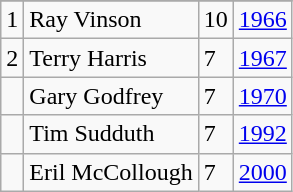<table class="wikitable">
<tr>
</tr>
<tr>
<td>1</td>
<td>Ray Vinson</td>
<td>10</td>
<td><a href='#'>1966</a></td>
</tr>
<tr>
<td>2</td>
<td>Terry Harris</td>
<td>7</td>
<td><a href='#'>1967</a></td>
</tr>
<tr>
<td></td>
<td>Gary Godfrey</td>
<td>7</td>
<td><a href='#'>1970</a></td>
</tr>
<tr>
<td></td>
<td>Tim Sudduth</td>
<td>7</td>
<td><a href='#'>1992</a></td>
</tr>
<tr>
<td></td>
<td>Eril McCollough</td>
<td>7</td>
<td><a href='#'>2000</a></td>
</tr>
</table>
